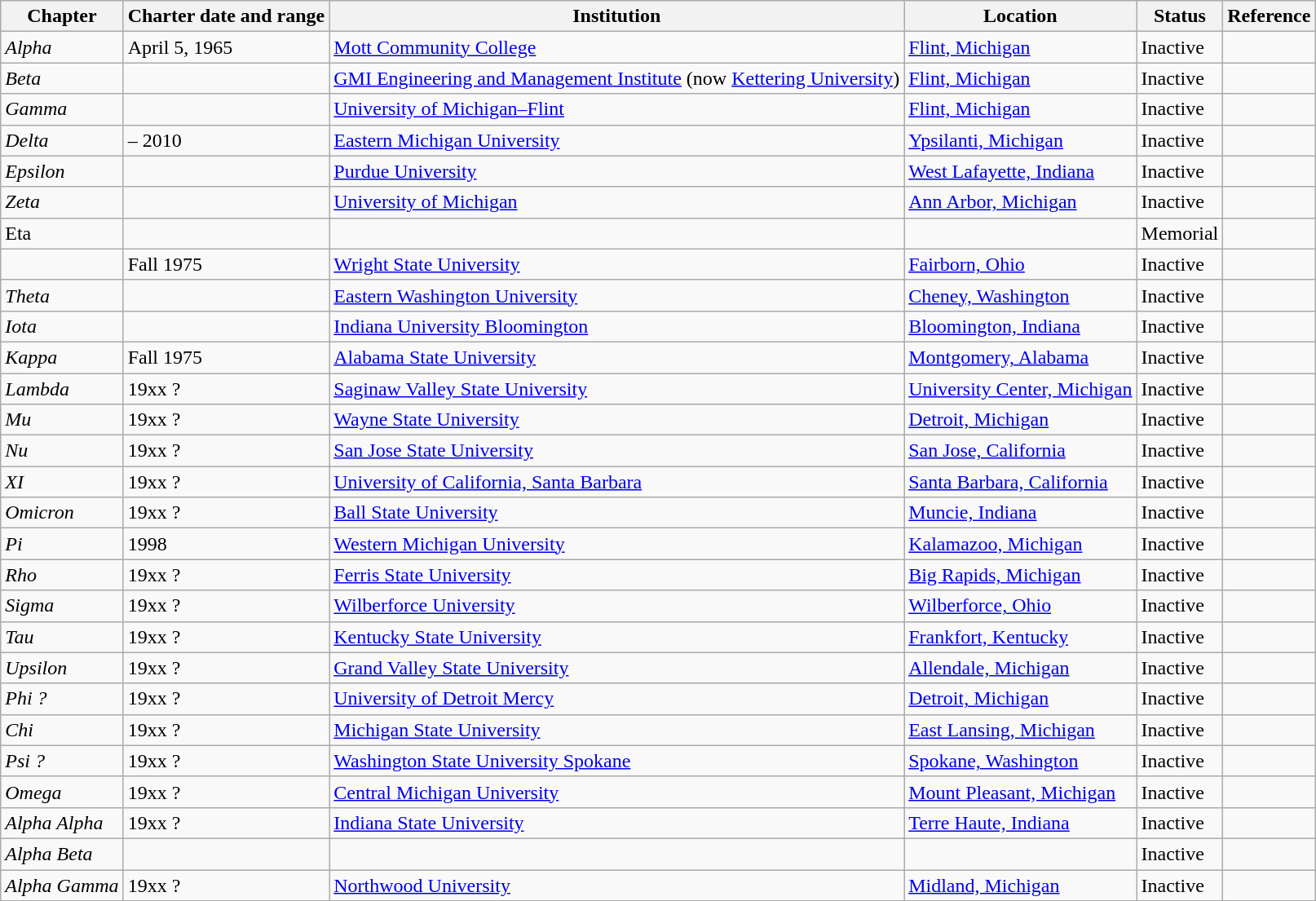<table class="wikitable sortable">
<tr>
<th>Chapter</th>
<th>Charter date and range</th>
<th>Institution</th>
<th>Location</th>
<th>Status</th>
<th>Reference</th>
</tr>
<tr>
<td><em>Alpha</em></td>
<td>April 5, 1965</td>
<td><a href='#'>Mott Community College</a></td>
<td><a href='#'>Flint, Michigan</a></td>
<td>Inactive</td>
<td></td>
</tr>
<tr>
<td><em>Beta</em></td>
<td></td>
<td><a href='#'>GMI Engineering and Management Institute</a> (now <a href='#'>Kettering University</a>)</td>
<td><a href='#'>Flint, Michigan</a></td>
<td>Inactive</td>
<td></td>
</tr>
<tr>
<td><em>Gamma</em></td>
<td></td>
<td><a href='#'>University of Michigan–Flint</a></td>
<td><a href='#'>Flint, Michigan</a></td>
<td>Inactive</td>
<td></td>
</tr>
<tr>
<td><em>Delta</em></td>
<td> – 2010</td>
<td><a href='#'>Eastern Michigan University</a></td>
<td><a href='#'>Ypsilanti, Michigan</a></td>
<td>Inactive</td>
<td></td>
</tr>
<tr>
<td><em>Epsilon</em></td>
<td></td>
<td><a href='#'>Purdue University</a></td>
<td><a href='#'>West Lafayette, Indiana</a></td>
<td>Inactive</td>
<td></td>
</tr>
<tr>
<td><em>Zeta</em></td>
<td></td>
<td><a href='#'>University of Michigan</a></td>
<td><a href='#'>Ann Arbor, Michigan</a></td>
<td>Inactive</td>
<td></td>
</tr>
<tr>
<td>Eta</td>
<td></td>
<td></td>
<td></td>
<td>Memorial</td>
<td></td>
</tr>
<tr>
<td></td>
<td>Fall 1975</td>
<td><a href='#'>Wright State University</a></td>
<td><a href='#'>Fairborn, Ohio</a></td>
<td>Inactive</td>
<td></td>
</tr>
<tr>
<td><em>Theta</em></td>
<td></td>
<td><a href='#'>Eastern Washington University</a></td>
<td><a href='#'>Cheney, Washington</a></td>
<td>Inactive</td>
<td></td>
</tr>
<tr>
<td><em>Iota</em></td>
<td></td>
<td><a href='#'>Indiana University Bloomington</a></td>
<td><a href='#'>Bloomington, Indiana</a></td>
<td>Inactive</td>
<td></td>
</tr>
<tr>
<td><em>Kappa</em></td>
<td>Fall 1975</td>
<td><a href='#'>Alabama State University</a></td>
<td><a href='#'>Montgomery, Alabama</a></td>
<td>Inactive</td>
<td></td>
</tr>
<tr>
<td><em>Lambda</em></td>
<td>19xx ?</td>
<td><a href='#'>Saginaw Valley State University</a></td>
<td><a href='#'>University Center, Michigan</a></td>
<td>Inactive</td>
<td></td>
</tr>
<tr>
<td><em>Mu</em></td>
<td>19xx ?</td>
<td><a href='#'>Wayne State University</a></td>
<td><a href='#'>Detroit, Michigan</a></td>
<td>Inactive</td>
<td></td>
</tr>
<tr>
<td><em>Nu</em></td>
<td>19xx ?</td>
<td><a href='#'>San Jose State University</a></td>
<td><a href='#'>San Jose, California</a></td>
<td>Inactive</td>
<td></td>
</tr>
<tr>
<td><em>XI</em></td>
<td>19xx ?</td>
<td><a href='#'>University of California, Santa Barbara</a></td>
<td><a href='#'>Santa Barbara, California</a></td>
<td>Inactive</td>
<td></td>
</tr>
<tr>
<td><em>Omicron</em></td>
<td>19xx ?</td>
<td><a href='#'>Ball State University</a></td>
<td><a href='#'>Muncie, Indiana</a></td>
<td>Inactive</td>
<td></td>
</tr>
<tr>
<td><em>Pi</em></td>
<td>1998</td>
<td><a href='#'>Western Michigan University</a></td>
<td><a href='#'>Kalamazoo, Michigan</a></td>
<td>Inactive</td>
<td></td>
</tr>
<tr>
<td><em>Rho</em></td>
<td>19xx ?</td>
<td><a href='#'>Ferris State University</a></td>
<td><a href='#'>Big Rapids, Michigan</a></td>
<td>Inactive</td>
<td></td>
</tr>
<tr>
<td><em>Sigma</em></td>
<td>19xx ?</td>
<td><a href='#'>Wilberforce University</a></td>
<td><a href='#'>Wilberforce, Ohio</a></td>
<td>Inactive</td>
<td></td>
</tr>
<tr>
<td><em>Tau</em></td>
<td>19xx ?</td>
<td><a href='#'>Kentucky State University</a></td>
<td><a href='#'>Frankfort, Kentucky</a></td>
<td>Inactive</td>
<td></td>
</tr>
<tr>
<td><em>Upsilon</em></td>
<td>19xx ?</td>
<td><a href='#'>Grand Valley State University</a></td>
<td><a href='#'>Allendale, Michigan</a></td>
<td>Inactive</td>
<td></td>
</tr>
<tr>
<td><em>Phi ?</em></td>
<td>19xx ?</td>
<td><a href='#'>University of Detroit Mercy</a></td>
<td><a href='#'>Detroit, Michigan</a></td>
<td>Inactive</td>
<td></td>
</tr>
<tr>
<td><em>Chi</em></td>
<td>19xx ?</td>
<td><a href='#'>Michigan State University</a></td>
<td><a href='#'>East Lansing, Michigan</a></td>
<td>Inactive</td>
<td></td>
</tr>
<tr>
<td><em>Psi ?</em></td>
<td>19xx ?</td>
<td><a href='#'>Washington State University Spokane</a></td>
<td><a href='#'>Spokane, Washington</a></td>
<td>Inactive</td>
<td></td>
</tr>
<tr>
<td><em>Omega</em></td>
<td>19xx ?</td>
<td><a href='#'>Central Michigan University</a></td>
<td><a href='#'>Mount Pleasant, Michigan</a></td>
<td>Inactive</td>
<td></td>
</tr>
<tr>
<td><em>Alpha Alpha</em></td>
<td>19xx ?</td>
<td><a href='#'>Indiana State University</a></td>
<td><a href='#'>Terre Haute, Indiana</a></td>
<td>Inactive</td>
<td></td>
</tr>
<tr>
<td><em>Alpha Beta</em></td>
<td></td>
<td></td>
<td></td>
<td>Inactive</td>
<td></td>
</tr>
<tr>
<td><em>Alpha Gamma</em></td>
<td>19xx ?</td>
<td><a href='#'>Northwood University</a></td>
<td><a href='#'>Midland, Michigan</a></td>
<td>Inactive</td>
<td></td>
</tr>
</table>
